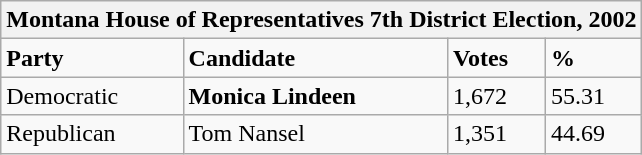<table class="wikitable">
<tr>
<th colspan="4">Montana House of Representatives 7th District Election, 2002</th>
</tr>
<tr>
<td><strong>Party</strong></td>
<td><strong>Candidate</strong></td>
<td><strong>Votes</strong></td>
<td><strong>%</strong></td>
</tr>
<tr>
<td>Democratic</td>
<td><strong>Monica Lindeen</strong></td>
<td>1,672</td>
<td>55.31</td>
</tr>
<tr>
<td>Republican</td>
<td>Tom Nansel</td>
<td>1,351</td>
<td>44.69</td>
</tr>
</table>
